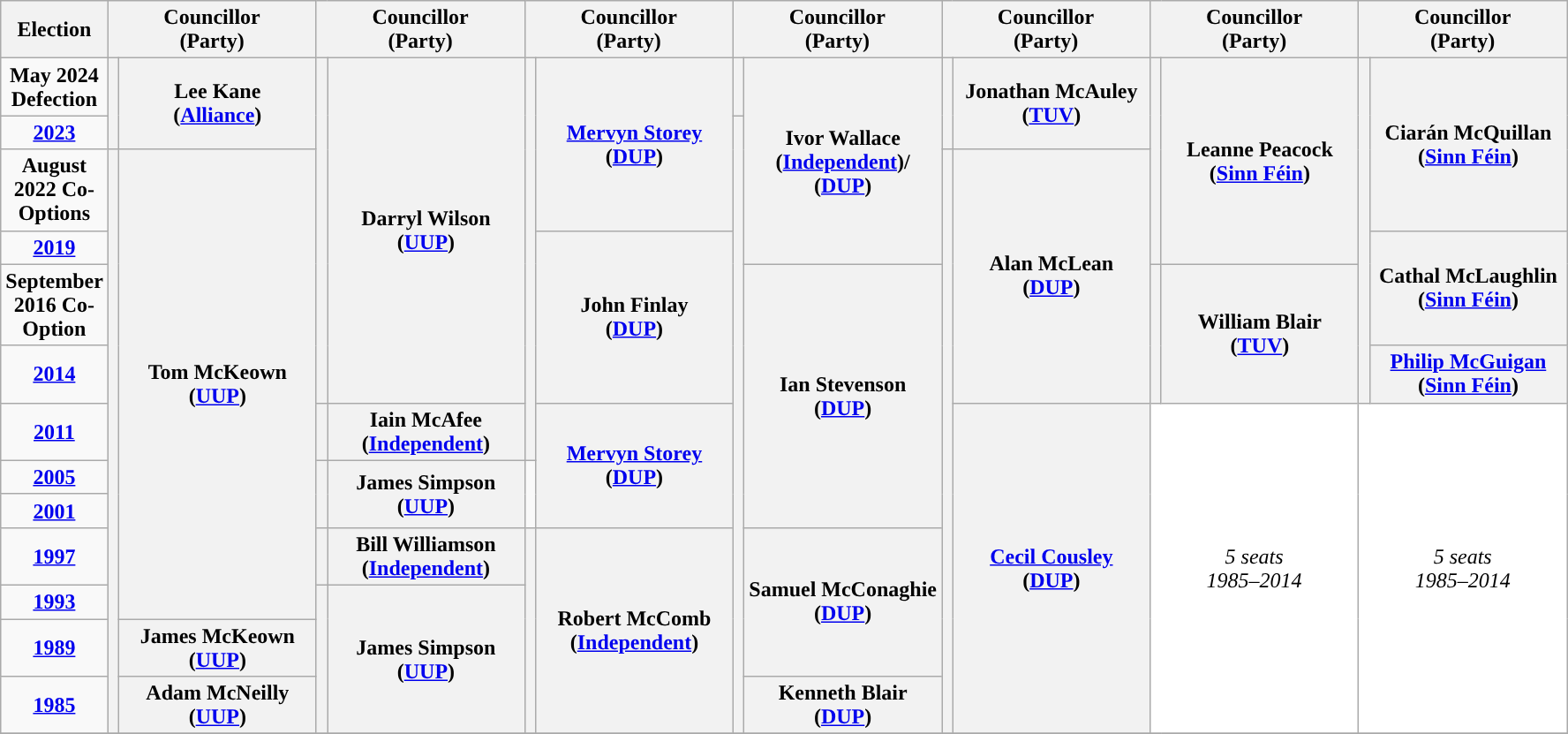<table class="wikitable" style="text-align:center">
<tr>
<th scope="col" width="50">Election</th>
<th scope="col" width="150" colspan = "2">Councillor<br> (Party)</th>
<th scope="col" width="150" colspan = "2">Councillor<br> (Party)</th>
<th scope="col" width="150" colspan = "2">Councillor<br> (Party)</th>
<th scope="col" width="150" colspan = "2">Councillor<br> (Party)</th>
<th scope="col" width="150" colspan = "2">Councillor<br> (Party)</th>
<th scope="col" width="150" colspan = "2">Councillor<br> (Party)</th>
<th scope="col" width="150" colspan = "2">Councillor<br> (Party)</th>
</tr>
<tr>
<td><strong>May 2024 Defection</strong></td>
<th rowspan="2" width="1" style="background-color: "></th>
<th rowspan = "2">Lee Kane <br> (<a href='#'>Alliance</a>)</th>
<th rowspan="6" width="1" style="background-color: "></th>
<th rowspan = "6">Darryl Wilson <br> (<a href='#'>UUP</a>)</th>
<th rowspan="7" width="1" style="background-color: "></th>
<th rowspan = "3"><a href='#'>Mervyn Storey</a> <br> (<a href='#'>DUP</a>)</th>
<th rowspan="1" width="1" style="background-color: "></th>
<th rowspan = "4">Ivor Wallace <br> (<a href='#'>Independent</a>)/ <br> (<a href='#'>DUP</a>)</th>
<th rowspan="2" width="1" style="background-color: "></th>
<th rowspan = "2">Jonathan McAuley <br> (<a href='#'>TUV</a>)</th>
<th rowspan="4" width="1" style="background-color: "></th>
<th rowspan = "4">Leanne Peacock <br> (<a href='#'>Sinn Féin</a>)</th>
<th rowspan="6" width="1" style="background-color: "></th>
<th rowspan = "3">Ciarán McQuillan <br> (<a href='#'>Sinn Féin</a>)</th>
</tr>
<tr>
<td><strong><a href='#'>2023</a></strong></td>
<th rowspan="12" width="1" style="background-color: "></th>
</tr>
<tr>
<td><strong>August 2022 Co-Options</strong></td>
<th rowspan="11" width="1" style="background-color: "></th>
<th rowspan = "9">Tom McKeown <br> (<a href='#'>UUP</a>)</th>
<th rowspan="11" width="1" style="background-color: "></th>
<th rowspan = "4">Alan McLean <br> (<a href='#'>DUP</a>)</th>
</tr>
<tr>
<td><strong><a href='#'>2019</a></strong></td>
<th rowspan = "3">John Finlay <br> (<a href='#'>DUP</a>)</th>
<th rowspan = "2">Cathal McLaughlin <br> (<a href='#'>Sinn Féin</a>)</th>
</tr>
<tr>
<td><strong>September 2016 Co-Option</strong></td>
<th rowspan = "5">Ian Stevenson <br> (<a href='#'>DUP</a>)</th>
<th rowspan="2" width="1" style="background-color: "></th>
<th rowspan = "2">William Blair <br> (<a href='#'>TUV</a>)</th>
</tr>
<tr>
<td><strong><a href='#'>2014</a></strong></td>
<th rowspan = "1"><a href='#'>Philip McGuigan</a> <br> (<a href='#'>Sinn Féin</a>)</th>
</tr>
<tr>
<td><strong><a href='#'>2011</a></strong></td>
<th rowspan="1" width="1" style="background-color: "></th>
<th rowspan = "1">Iain McAfee <br> (<a href='#'>Independent</a>)</th>
<th rowspan = "3"><a href='#'>Mervyn Storey</a> <br> (<a href='#'>DUP</a>)</th>
<th rowspan = "7"><a href='#'>Cecil Cousley</a> <br> (<a href='#'>DUP</a>)</th>
<td colspan="2" rowspan="7" style="background-color:#FFFFFF"><em>5 seats<br>1985–2014</em></td>
<td colspan="2" rowspan="7" style="background-color:#FFFFFF"><em>5 seats<br>1985–2014</em></td>
</tr>
<tr>
<td><strong><a href='#'>2005</a></strong></td>
<th rowspan="2" width="1" style="background-color: "></th>
<th rowspan = "2">James Simpson <br> (<a href='#'>UUP</a>)</th>
</tr>
<tr>
<td><strong><a href='#'>2001</a></strong></td>
</tr>
<tr>
<td><strong><a href='#'>1997</a></strong></td>
<th rowspan="1" width="1" style="background-color: "></th>
<th rowspan = "1">Bill Williamson <br> (<a href='#'>Independent</a>)</th>
<th rowspan="4" width="1" style="background-color: "></th>
<th rowspan = "4">Robert McComb <br> (<a href='#'>Independent</a>)</th>
<th rowspan = "3">Samuel McConaghie <br> (<a href='#'>DUP</a>)</th>
</tr>
<tr>
<td><strong><a href='#'>1993</a></strong></td>
<th rowspan="3" width="1" style="background-color: "></th>
<th rowspan = "3">James Simpson <br> (<a href='#'>UUP</a>)</th>
</tr>
<tr>
<td><strong><a href='#'>1989</a></strong></td>
<th rowspan = "1">James McKeown <br> (<a href='#'>UUP</a>)</th>
</tr>
<tr>
<td><strong><a href='#'>1985</a></strong></td>
<th rowspan = "1">Adam McNeilly <br> (<a href='#'>UUP</a>)</th>
<th rowspan = "1">Kenneth Blair <br> (<a href='#'>DUP</a>)</th>
</tr>
<tr>
</tr>
</table>
